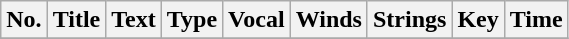<table class="wikitable plainrowheaders">
<tr>
<th scope="col">No.</th>
<th scope="col">Title</th>
<th scope="col">Text</th>
<th scope="col">Type</th>
<th scope="col">Vocal</th>
<th scope="col">Winds</th>
<th scope="col">Strings</th>
<th scope="col">Key</th>
<th scope="col">Time</th>
</tr>
<tr>
</tr>
</table>
